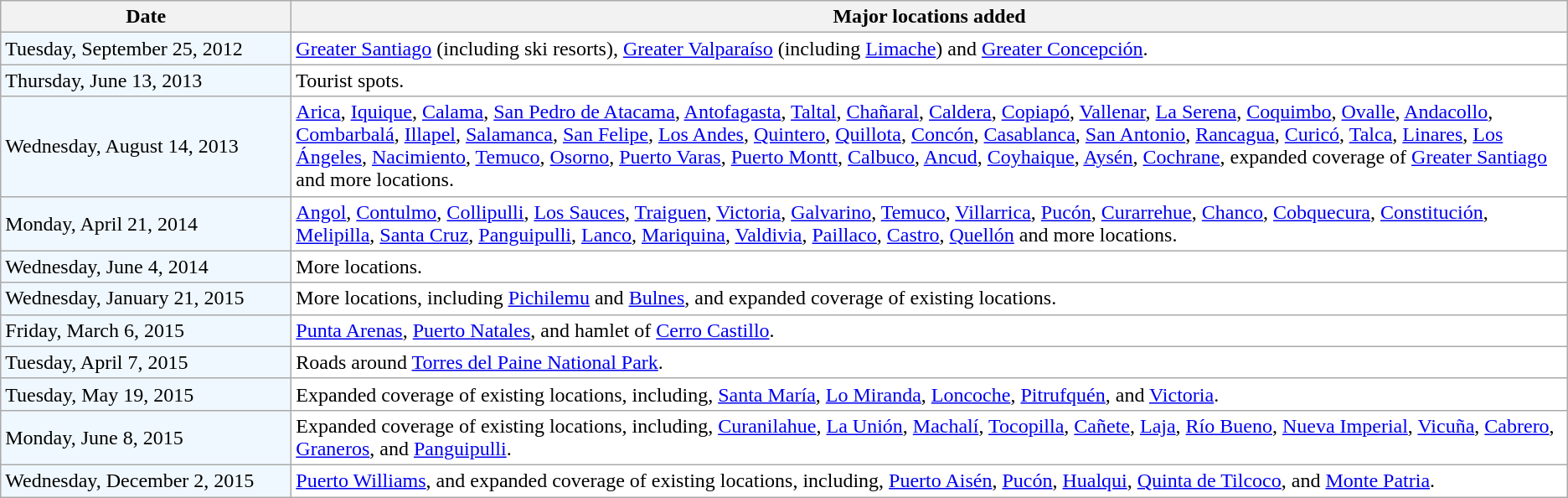<table class="wikitable">
<tr>
<th style="width: 14em;">Date</th>
<th>Major locations added</th>
</tr>
<tr>
<td style="background:#f0f8ff;">Tuesday, September 25, 2012</td>
<td style="background:#fff;"><a href='#'>Greater Santiago</a> (including ski resorts), <a href='#'>Greater Valparaíso</a> (including <a href='#'>Limache</a>) and <a href='#'>Greater Concepción</a>.</td>
</tr>
<tr>
<td style="background:#f0f8ff;">Thursday, June 13, 2013</td>
<td style="background:#fff;">Tourist spots.</td>
</tr>
<tr>
<td style="background:#f0f8ff;">Wednesday, August 14, 2013</td>
<td style="background:#fff;"><a href='#'>Arica</a>, <a href='#'>Iquique</a>, <a href='#'>Calama</a>, <a href='#'>San Pedro de Atacama</a>, <a href='#'>Antofagasta</a>, <a href='#'>Taltal</a>, <a href='#'>Chañaral</a>, <a href='#'>Caldera</a>, <a href='#'>Copiapó</a>, <a href='#'>Vallenar</a>, <a href='#'>La Serena</a>, <a href='#'>Coquimbo</a>, <a href='#'>Ovalle</a>, <a href='#'>Andacollo</a>, <a href='#'>Combarbalá</a>, <a href='#'>Illapel</a>, <a href='#'>Salamanca</a>, <a href='#'>San Felipe</a>, <a href='#'>Los Andes</a>, <a href='#'>Quintero</a>, <a href='#'>Quillota</a>, <a href='#'>Concón</a>, <a href='#'>Casablanca</a>, <a href='#'>San Antonio</a>, <a href='#'>Rancagua</a>, <a href='#'>Curicó</a>, <a href='#'>Talca</a>, <a href='#'>Linares</a>, <a href='#'>Los Ángeles</a>, <a href='#'>Nacimiento</a>, <a href='#'>Temuco</a>, <a href='#'>Osorno</a>, <a href='#'>Puerto Varas</a>, <a href='#'>Puerto Montt</a>, <a href='#'>Calbuco</a>, <a href='#'>Ancud</a>, <a href='#'>Coyhaique</a>, <a href='#'>Aysén</a>, <a href='#'>Cochrane</a>, expanded coverage of <a href='#'>Greater Santiago</a> and more locations.</td>
</tr>
<tr>
<td style="background:#f0f8ff;">Monday, April 21, 2014</td>
<td style="background:#fff;"><a href='#'>Angol</a>, <a href='#'>Contulmo</a>, <a href='#'>Collipulli</a>, <a href='#'>Los Sauces</a>, <a href='#'>Traiguen</a>, <a href='#'>Victoria</a>, <a href='#'>Galvarino</a>, <a href='#'>Temuco</a>, <a href='#'>Villarrica</a>, <a href='#'>Pucón</a>, <a href='#'>Curarrehue</a>, <a href='#'>Chanco</a>, <a href='#'>Cobquecura</a>, <a href='#'>Constitución</a>, <a href='#'>Melipilla</a>, <a href='#'>Santa Cruz</a>, <a href='#'>Panguipulli</a>, <a href='#'>Lanco</a>, <a href='#'>Mariquina</a>, <a href='#'>Valdivia</a>, <a href='#'>Paillaco</a>, <a href='#'>Castro</a>, <a href='#'>Quellón</a> and more locations.</td>
</tr>
<tr>
<td style="background:#f0f8ff;">Wednesday, June 4, 2014</td>
<td style="background:#fff;">More locations.</td>
</tr>
<tr>
<td style="background:#f0f8ff;">Wednesday, January 21, 2015</td>
<td style="background:#fff;">More locations, including <a href='#'>Pichilemu</a> and <a href='#'>Bulnes</a>, and expanded coverage of existing locations.</td>
</tr>
<tr>
<td style="background:#f0f8ff;">Friday, March 6, 2015</td>
<td style="background:#fff;"><a href='#'>Punta Arenas</a>, <a href='#'>Puerto Natales</a>, and hamlet of <a href='#'>Cerro Castillo</a>.</td>
</tr>
<tr>
<td style="background:#f0f8ff;">Tuesday, April 7, 2015</td>
<td style="background:#fff;">Roads around <a href='#'>Torres del Paine National Park</a>.</td>
</tr>
<tr>
<td style="background:#f0f8ff;">Tuesday, May 19, 2015</td>
<td style="background:#fff;">Expanded coverage of existing locations, including, <a href='#'>Santa María</a>, <a href='#'>Lo Miranda</a>, <a href='#'>Loncoche</a>, <a href='#'>Pitrufquén</a>, and <a href='#'>Victoria</a>.</td>
</tr>
<tr>
<td style="background:#f0f8ff;">Monday, June 8, 2015</td>
<td style="background:#fff;">Expanded coverage of existing locations, including, <a href='#'>Curanilahue</a>, <a href='#'>La Unión</a>, <a href='#'>Machalí</a>, <a href='#'>Tocopilla</a>, <a href='#'>Cañete</a>, <a href='#'>Laja</a>, <a href='#'>Río Bueno</a>, <a href='#'>Nueva Imperial</a>, <a href='#'>Vicuña</a>, <a href='#'>Cabrero</a>, <a href='#'>Graneros</a>, and <a href='#'>Panguipulli</a>.</td>
</tr>
<tr>
<td style="background:#f0f8ff;">Wednesday, December 2, 2015</td>
<td style="background:#fff;"><a href='#'>Puerto Williams</a>, and expanded coverage of existing locations, including, <a href='#'>Puerto Aisén</a>, <a href='#'>Pucón</a>, <a href='#'>Hualqui</a>, <a href='#'>Quinta de Tilcoco</a>, and <a href='#'>Monte Patria</a>.</td>
</tr>
</table>
